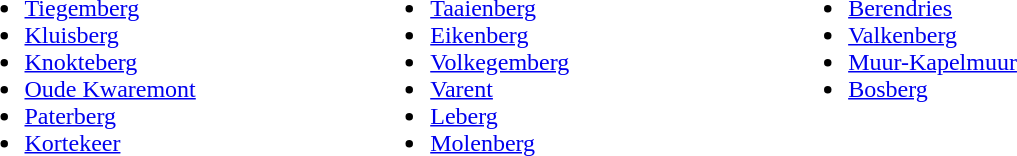<table width=65%>
<tr>
<td valign=top align=left width=33%><br><ul><li><a href='#'>Tiegemberg</a></li><li><a href='#'>Kluisberg</a></li><li><a href='#'>Knokteberg</a></li><li><a href='#'>Oude Kwaremont</a></li><li><a href='#'>Paterberg</a></li><li><a href='#'>Kortekeer</a></li></ul></td>
<td valign=top align=left width=34%><br><ul><li><a href='#'>Taaienberg</a></li><li><a href='#'>Eikenberg</a></li><li><a href='#'>Volkegemberg</a></li><li><a href='#'>Varent</a></li><li><a href='#'>Leberg</a></li><li><a href='#'>Molenberg</a></li></ul></td>
<td valign=top align=left width=33%><br><ul><li><a href='#'>Berendries</a></li><li><a href='#'>Valkenberg</a></li><li><a href='#'>Muur-Kapelmuur</a></li><li><a href='#'>Bosberg</a></li></ul></td>
</tr>
</table>
